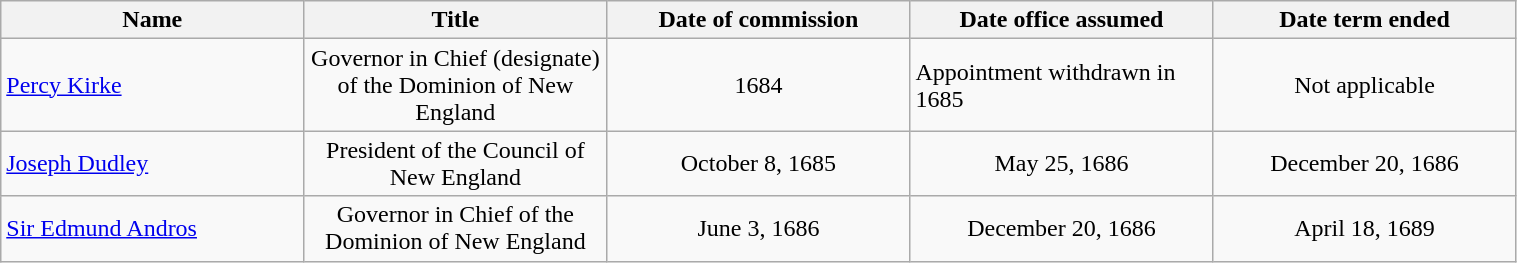<table class="wikitable" style="width:80%;">
<tr>
<th>Name</th>
<th style="width:20%;">Title</th>
<th style="width:20%;">Date of commission</th>
<th style="width:20%;">Date office assumed</th>
<th style="width:20%;">Date term ended</th>
</tr>
<tr>
<td><a href='#'>Percy Kirke</a></td>
<td align=center>Governor in Chief (designate) of the Dominion of New England</td>
<td align=center>1684</td>
<td>Appointment withdrawn in 1685</td>
<td align=center>Not applicable</td>
</tr>
<tr>
<td><a href='#'>Joseph Dudley</a></td>
<td align=center>President of the Council of New England</td>
<td align=center>October 8, 1685</td>
<td align=center>May 25, 1686</td>
<td align=center>December 20, 1686</td>
</tr>
<tr>
<td><a href='#'>Sir Edmund Andros</a></td>
<td align=center>Governor in Chief of the Dominion of New England</td>
<td align=center>June 3, 1686</td>
<td align=center>December 20, 1686</td>
<td align=center>April 18, 1689</td>
</tr>
</table>
